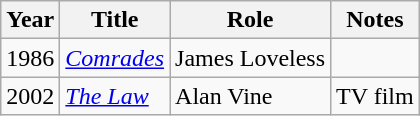<table class="wikitable sortable">
<tr>
<th>Year</th>
<th>Title</th>
<th>Role</th>
<th class="unsortable">Notes</th>
</tr>
<tr>
<td>1986</td>
<td><em><a href='#'>Comrades</a></em></td>
<td>James Loveless</td>
<td></td>
</tr>
<tr>
<td>2002</td>
<td><em><a href='#'>The Law</a></em></td>
<td>Alan Vine</td>
<td>TV film</td>
</tr>
</table>
